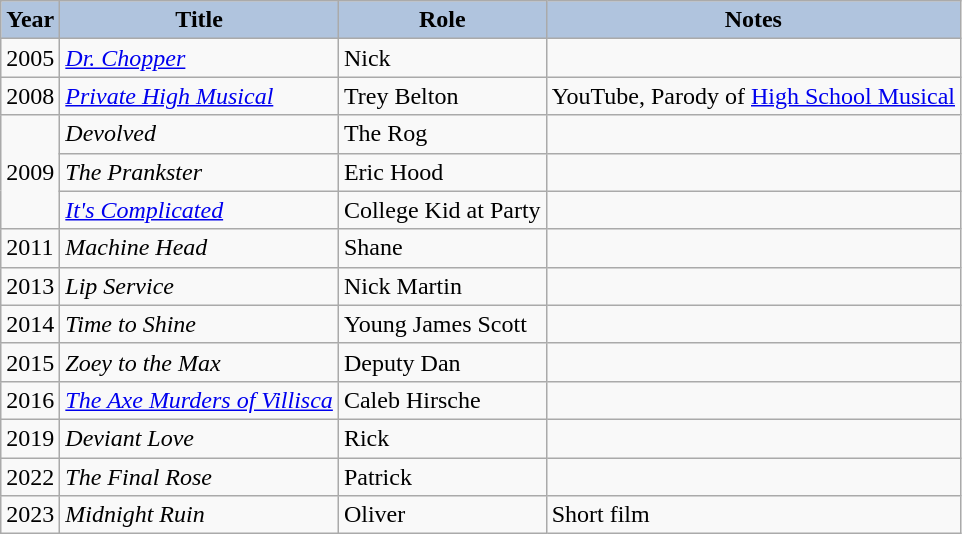<table class="wikitable">
<tr>
<th style="background:#B0C4DE;">Year</th>
<th style="background:#B0C4DE;">Title</th>
<th style="background:#B0C4DE;">Role</th>
<th style="background:#B0C4DE;">Notes</th>
</tr>
<tr>
<td>2005</td>
<td><em><a href='#'>Dr. Chopper</a></em></td>
<td>Nick</td>
<td></td>
</tr>
<tr>
<td>2008</td>
<td><em><a href='#'>Private High Musical</a></em></td>
<td>Trey Belton</td>
<td>YouTube, Parody of <a href='#'>High School Musical</a></td>
</tr>
<tr>
<td rowspan="3">2009</td>
<td><em>Devolved</em></td>
<td>The Rog</td>
<td></td>
</tr>
<tr>
<td><em>The Prankster</em></td>
<td>Eric Hood</td>
<td></td>
</tr>
<tr>
<td><em><a href='#'>It's Complicated</a></em></td>
<td>College Kid at Party</td>
<td></td>
</tr>
<tr>
<td>2011</td>
<td><em>Machine Head</em></td>
<td>Shane</td>
<td></td>
</tr>
<tr>
<td>2013</td>
<td><em>Lip Service</em></td>
<td>Nick Martin</td>
<td></td>
</tr>
<tr>
<td>2014</td>
<td><em>Time to Shine</em></td>
<td>Young James Scott</td>
<td></td>
</tr>
<tr>
<td>2015</td>
<td><em>Zoey to the Max</em></td>
<td>Deputy Dan</td>
<td></td>
</tr>
<tr>
<td>2016</td>
<td><em><a href='#'>The Axe Murders of Villisca</a></em></td>
<td>Caleb Hirsche</td>
<td></td>
</tr>
<tr>
<td>2019</td>
<td><em>Deviant Love</em></td>
<td>Rick</td>
<td></td>
</tr>
<tr>
<td>2022</td>
<td><em>The Final Rose</em></td>
<td>Patrick</td>
<td></td>
</tr>
<tr>
<td>2023</td>
<td><em>Midnight Ruin</em></td>
<td>Oliver</td>
<td>Short film</td>
</tr>
</table>
